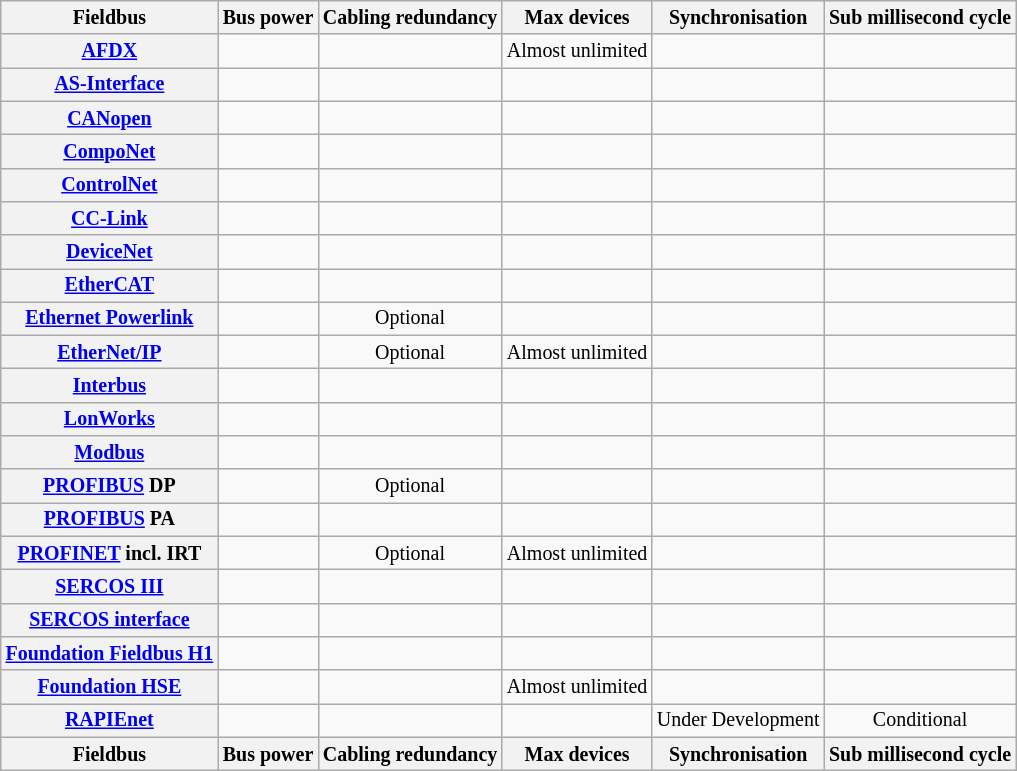<table class="wikitable sortable" style="width: auto; text-align: center; font-size: smaller; table-layout: fixed;">
<tr>
<th>Fieldbus</th>
<th>Bus power</th>
<th>Cabling redundancy</th>
<th>Max devices</th>
<th>Synchronisation</th>
<th>Sub millisecond cycle</th>
</tr>
<tr>
<th><a href='#'>AFDX</a></th>
<td></td>
<td></td>
<td>Almost unlimited</td>
<td></td>
<td></td>
</tr>
<tr>
<th><a href='#'>AS-Interface</a></th>
<td></td>
<td></td>
<td></td>
<td></td>
<td></td>
</tr>
<tr>
<th><a href='#'>CANopen</a></th>
<td></td>
<td></td>
<td></td>
<td></td>
<td></td>
</tr>
<tr>
<th><a href='#'>CompoNet</a></th>
<td></td>
<td></td>
<td></td>
<td></td>
<td></td>
</tr>
<tr>
<th><a href='#'>ControlNet</a></th>
<td></td>
<td></td>
<td></td>
<td></td>
<td></td>
</tr>
<tr>
<th><a href='#'>CC-Link</a></th>
<td></td>
<td></td>
<td></td>
<td></td>
<td></td>
</tr>
<tr>
<th><a href='#'>DeviceNet</a></th>
<td></td>
<td></td>
<td></td>
<td></td>
<td></td>
</tr>
<tr>
<th><a href='#'>EtherCAT</a></th>
<td></td>
<td></td>
<td></td>
<td></td>
<td></td>
</tr>
<tr>
<th><a href='#'>Ethernet Powerlink</a></th>
<td></td>
<td>Optional</td>
<td></td>
<td></td>
<td></td>
</tr>
<tr>
<th><a href='#'>EtherNet/IP</a></th>
<td></td>
<td>Optional</td>
<td>Almost unlimited</td>
<td></td>
<td></td>
</tr>
<tr>
<th><a href='#'>Interbus</a></th>
<td></td>
<td></td>
<td></td>
<td></td>
<td></td>
</tr>
<tr>
<th><a href='#'>LonWorks</a></th>
<td></td>
<td></td>
<td></td>
<td></td>
<td></td>
</tr>
<tr>
<th><a href='#'>Modbus</a></th>
<td></td>
<td></td>
<td></td>
<td></td>
<td></td>
</tr>
<tr>
<th><a href='#'>PROFIBUS</a> DP</th>
<td></td>
<td>Optional</td>
<td></td>
<td></td>
<td></td>
</tr>
<tr>
<th><a href='#'>PROFIBUS</a> PA</th>
<td></td>
<td></td>
<td></td>
<td></td>
<td></td>
</tr>
<tr>
<th><a href='#'>PROFINET</a> incl. IRT</th>
<td></td>
<td>Optional</td>
<td>Almost unlimited</td>
<td></td>
<td></td>
</tr>
<tr>
<th><a href='#'>SERCOS III</a></th>
<td></td>
<td></td>
<td></td>
<td></td>
<td></td>
</tr>
<tr>
<th><a href='#'>SERCOS interface</a></th>
<td></td>
<td></td>
<td></td>
<td></td>
<td></td>
</tr>
<tr>
<th><a href='#'>Foundation Fieldbus H1</a></th>
<td></td>
<td></td>
<td></td>
<td></td>
<td></td>
</tr>
<tr>
<th><a href='#'>Foundation HSE</a></th>
<td></td>
<td></td>
<td>Almost unlimited</td>
<td></td>
<td></td>
</tr>
<tr>
<th><a href='#'>RAPIEnet</a></th>
<td></td>
<td></td>
<td></td>
<td>Under Development</td>
<td>Conditional</td>
</tr>
<tr class="sortbottom">
<th>Fieldbus</th>
<th>Bus power</th>
<th>Cabling redundancy</th>
<th>Max devices</th>
<th>Synchronisation</th>
<th>Sub millisecond cycle</th>
</tr>
</table>
